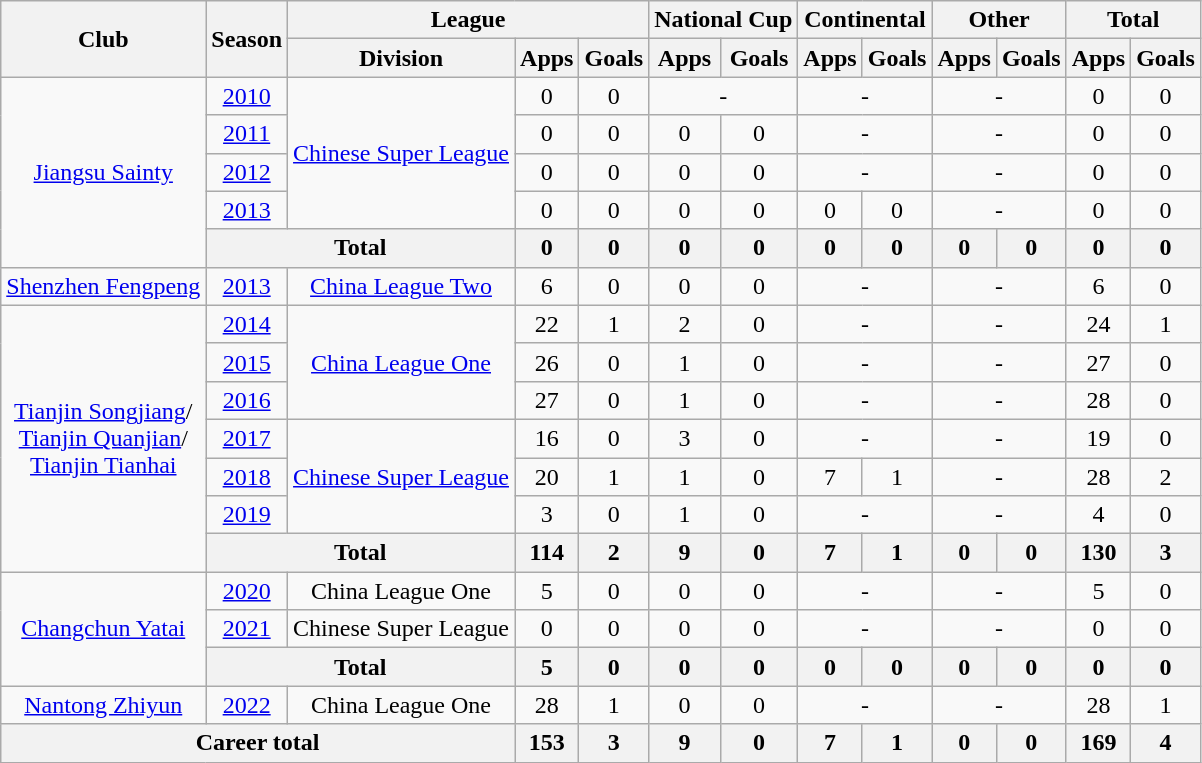<table class="wikitable" style="text-align: center">
<tr>
<th rowspan="2">Club</th>
<th rowspan="2">Season</th>
<th colspan="3">League</th>
<th colspan="2">National Cup</th>
<th colspan="2">Continental</th>
<th colspan="2">Other</th>
<th colspan="2">Total</th>
</tr>
<tr>
<th>Division</th>
<th>Apps</th>
<th>Goals</th>
<th>Apps</th>
<th>Goals</th>
<th>Apps</th>
<th>Goals</th>
<th>Apps</th>
<th>Goals</th>
<th>Apps</th>
<th>Goals</th>
</tr>
<tr>
<td rowspan=5><a href='#'>Jiangsu Sainty</a></td>
<td><a href='#'>2010</a></td>
<td rowspan="4"><a href='#'>Chinese Super League</a></td>
<td>0</td>
<td>0</td>
<td colspan="2">-</td>
<td colspan="2">-</td>
<td colspan="2">-</td>
<td>0</td>
<td>0</td>
</tr>
<tr>
<td><a href='#'>2011</a></td>
<td>0</td>
<td>0</td>
<td>0</td>
<td>0</td>
<td colspan="2">-</td>
<td colspan="2">-</td>
<td>0</td>
<td>0</td>
</tr>
<tr>
<td><a href='#'>2012</a></td>
<td>0</td>
<td>0</td>
<td>0</td>
<td>0</td>
<td colspan="2">-</td>
<td colspan="2">-</td>
<td>0</td>
<td>0</td>
</tr>
<tr>
<td><a href='#'>2013</a></td>
<td>0</td>
<td>0</td>
<td>0</td>
<td>0</td>
<td>0</td>
<td>0</td>
<td colspan="2">-</td>
<td>0</td>
<td>0</td>
</tr>
<tr>
<th colspan=2>Total</th>
<th>0</th>
<th>0</th>
<th>0</th>
<th>0</th>
<th>0</th>
<th>0</th>
<th>0</th>
<th>0</th>
<th>0</th>
<th>0</th>
</tr>
<tr>
<td><a href='#'>Shenzhen Fengpeng</a></td>
<td><a href='#'>2013</a></td>
<td><a href='#'>China League Two</a></td>
<td>6</td>
<td>0</td>
<td>0</td>
<td>0</td>
<td colspan="2">-</td>
<td colspan="2">-</td>
<td>6</td>
<td>0</td>
</tr>
<tr>
<td rowspan=7><a href='#'>Tianjin Songjiang</a>/<br><a href='#'>Tianjin Quanjian</a>/<br><a href='#'>Tianjin Tianhai</a></td>
<td><a href='#'>2014</a></td>
<td rowspan="3"><a href='#'>China League One</a></td>
<td>22</td>
<td>1</td>
<td>2</td>
<td>0</td>
<td colspan="2">-</td>
<td colspan="2">-</td>
<td>24</td>
<td>1</td>
</tr>
<tr>
<td><a href='#'>2015</a></td>
<td>26</td>
<td>0</td>
<td>1</td>
<td>0</td>
<td colspan="2">-</td>
<td colspan="2">-</td>
<td>27</td>
<td>0</td>
</tr>
<tr>
<td><a href='#'>2016</a></td>
<td>27</td>
<td>0</td>
<td>1</td>
<td>0</td>
<td colspan="2">-</td>
<td colspan="2">-</td>
<td>28</td>
<td>0</td>
</tr>
<tr>
<td><a href='#'>2017</a></td>
<td rowspan=3><a href='#'>Chinese Super League</a></td>
<td>16</td>
<td>0</td>
<td>3</td>
<td>0</td>
<td colspan="2">-</td>
<td colspan="2">-</td>
<td>19</td>
<td>0</td>
</tr>
<tr>
<td><a href='#'>2018</a></td>
<td>20</td>
<td>1</td>
<td>1</td>
<td>0</td>
<td>7</td>
<td>1</td>
<td colspan="2">-</td>
<td>28</td>
<td>2</td>
</tr>
<tr>
<td><a href='#'>2019</a></td>
<td>3</td>
<td>0</td>
<td>1</td>
<td>0</td>
<td colspan="2">-</td>
<td colspan="2">-</td>
<td>4</td>
<td>0</td>
</tr>
<tr>
<th colspan=2>Total</th>
<th>114</th>
<th>2</th>
<th>9</th>
<th>0</th>
<th>7</th>
<th>1</th>
<th>0</th>
<th>0</th>
<th>130</th>
<th>3</th>
</tr>
<tr>
<td rowspan="3"><a href='#'>Changchun Yatai</a></td>
<td><a href='#'>2020</a></td>
<td>China League One</td>
<td>5</td>
<td>0</td>
<td>0</td>
<td>0</td>
<td colspan="2">-</td>
<td colspan="2">-</td>
<td>5</td>
<td>0</td>
</tr>
<tr>
<td><a href='#'>2021</a></td>
<td>Chinese Super League</td>
<td>0</td>
<td>0</td>
<td>0</td>
<td>0</td>
<td colspan="2">-</td>
<td colspan="2">-</td>
<td>0</td>
<td>0</td>
</tr>
<tr>
<th colspan=2>Total</th>
<th>5</th>
<th>0</th>
<th>0</th>
<th>0</th>
<th>0</th>
<th>0</th>
<th>0</th>
<th>0</th>
<th>0</th>
<th>0</th>
</tr>
<tr>
<td><a href='#'>Nantong Zhiyun</a></td>
<td><a href='#'>2022</a></td>
<td>China League One</td>
<td>28</td>
<td>1</td>
<td>0</td>
<td>0</td>
<td colspan="2">-</td>
<td colspan="2">-</td>
<td>28</td>
<td>1</td>
</tr>
<tr>
<th colspan=3>Career total</th>
<th>153</th>
<th>3</th>
<th>9</th>
<th>0</th>
<th>7</th>
<th>1</th>
<th>0</th>
<th>0</th>
<th>169</th>
<th>4</th>
</tr>
</table>
